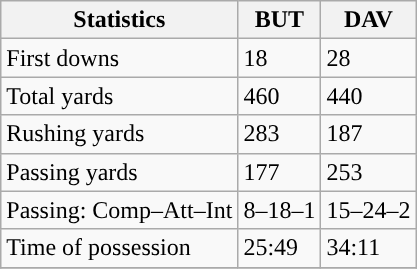<table class="wikitable" style="float: left;">
<tr>
<th>Statistics</th>
<th>BUT</th>
<th>DAV</th>
</tr>
<tr>
<td>First downs</td>
<td>18</td>
<td>28</td>
</tr>
<tr>
<td>Total yards</td>
<td>460</td>
<td>440</td>
</tr>
<tr>
<td>Rushing yards</td>
<td>283</td>
<td>187</td>
</tr>
<tr>
<td>Passing yards</td>
<td>177</td>
<td>253</td>
</tr>
<tr>
<td>Passing: Comp–Att–Int</td>
<td>8–18–1</td>
<td>15–24–2</td>
</tr>
<tr>
<td>Time of possession</td>
<td>25:49</td>
<td>34:11</td>
</tr>
<tr>
</tr>
</table>
